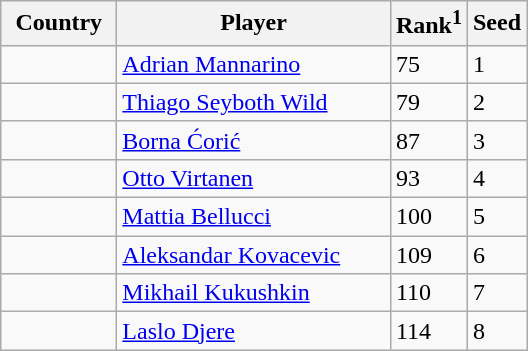<table class="sortable wikitable">
<tr>
<th width="70">Country</th>
<th width="175">Player</th>
<th>Rank<sup>1</sup></th>
<th>Seed</th>
</tr>
<tr>
<td></td>
<td><a href='#'>Adrian Mannarino</a></td>
<td>75</td>
<td>1</td>
</tr>
<tr>
<td></td>
<td><a href='#'>Thiago Seyboth Wild</a></td>
<td>79</td>
<td>2</td>
</tr>
<tr>
<td></td>
<td><a href='#'>Borna Ćorić</a></td>
<td>87</td>
<td>3</td>
</tr>
<tr>
<td></td>
<td><a href='#'>Otto Virtanen</a></td>
<td>93</td>
<td>4</td>
</tr>
<tr>
<td></td>
<td><a href='#'>Mattia Bellucci</a></td>
<td>100</td>
<td>5</td>
</tr>
<tr>
<td></td>
<td><a href='#'>Aleksandar Kovacevic</a></td>
<td>109</td>
<td>6</td>
</tr>
<tr>
<td></td>
<td><a href='#'>Mikhail Kukushkin</a></td>
<td>110</td>
<td>7</td>
</tr>
<tr>
<td></td>
<td><a href='#'>Laslo Djere</a></td>
<td>114</td>
<td>8</td>
</tr>
</table>
